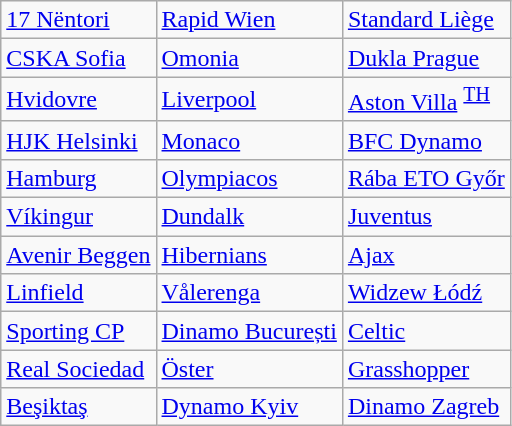<table class="wikitable">
<tr>
<td> <a href='#'>17 Nëntori</a> </td>
<td> <a href='#'>Rapid Wien</a> </td>
<td> <a href='#'>Standard Liège</a> </td>
</tr>
<tr>
<td> <a href='#'>CSKA Sofia</a> </td>
<td> <a href='#'>Omonia</a> </td>
<td> <a href='#'>Dukla Prague</a> </td>
</tr>
<tr>
<td> <a href='#'>Hvidovre</a> </td>
<td> <a href='#'>Liverpool</a> </td>
<td> <a href='#'>Aston Villa</a> <sup><a href='#'>TH</a></sup></td>
</tr>
<tr>
<td> <a href='#'>HJK Helsinki</a> </td>
<td> <a href='#'>Monaco</a> </td>
<td> <a href='#'>BFC Dynamo</a> </td>
</tr>
<tr>
<td> <a href='#'>Hamburg</a> </td>
<td> <a href='#'>Olympiacos</a> </td>
<td> <a href='#'>Rába ETO Győr</a> </td>
</tr>
<tr>
<td> <a href='#'>Víkingur</a> </td>
<td> <a href='#'>Dundalk</a> </td>
<td> <a href='#'>Juventus</a> </td>
</tr>
<tr>
<td> <a href='#'>Avenir Beggen</a> </td>
<td> <a href='#'>Hibernians</a> </td>
<td> <a href='#'>Ajax</a> </td>
</tr>
<tr>
<td> <a href='#'>Linfield</a> </td>
<td> <a href='#'>Vålerenga</a> </td>
<td> <a href='#'>Widzew Łódź</a> </td>
</tr>
<tr>
<td> <a href='#'>Sporting CP</a> </td>
<td> <a href='#'>Dinamo București</a> </td>
<td> <a href='#'>Celtic</a> </td>
</tr>
<tr>
<td> <a href='#'>Real Sociedad</a> </td>
<td> <a href='#'>Öster</a> </td>
<td> <a href='#'>Grasshopper</a> </td>
</tr>
<tr>
<td> <a href='#'>Beşiktaş</a> </td>
<td> <a href='#'>Dynamo Kyiv</a> </td>
<td> <a href='#'>Dinamo Zagreb</a> </td>
</tr>
</table>
